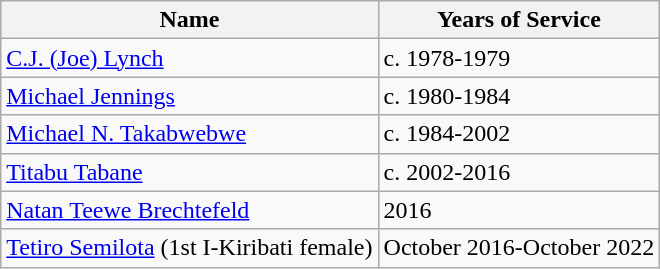<table class="wikitable">
<tr>
<th>Name</th>
<th>Years of Service</th>
</tr>
<tr>
<td><a href='#'>C.J. (Joe) Lynch</a></td>
<td>c. 1978-1979</td>
</tr>
<tr>
<td><a href='#'>Michael Jennings</a></td>
<td>c. 1980-1984</td>
</tr>
<tr>
<td><a href='#'>Michael N. Takabwebwe</a></td>
<td>c. 1984-2002</td>
</tr>
<tr>
<td><a href='#'>Titabu Tabane</a></td>
<td>c. 2002-2016</td>
</tr>
<tr>
<td><a href='#'>Natan Teewe Brechtefeld</a></td>
<td>2016</td>
</tr>
<tr>
<td><a href='#'>Tetiro Semilota</a> (1st I-Kiribati female)</td>
<td>October 2016-October 2022</td>
</tr>
</table>
